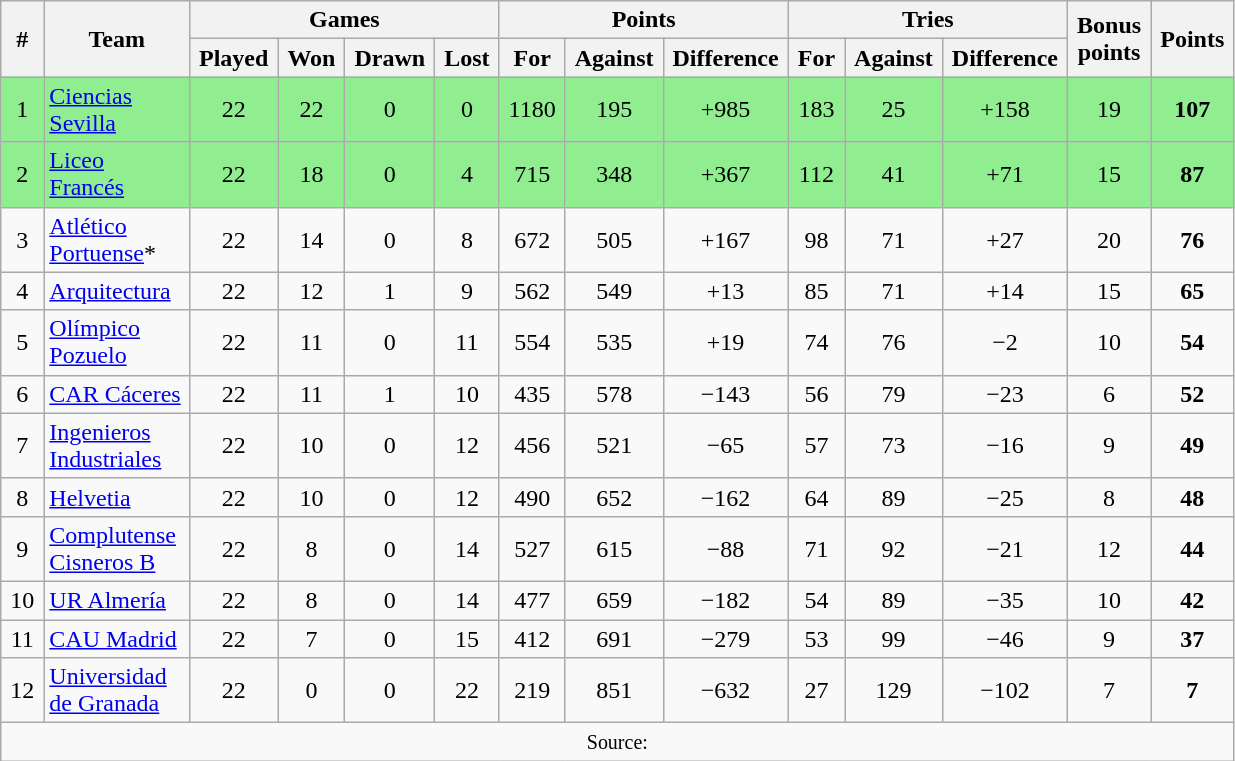<table class="wikitable" style="text-align:center">
<tr>
<th rowspan="2" style="width:0%">#</th>
<th rowspan="2" style="width:0%">Team</th>
<th colspan="4" style="width:0%">Games</th>
<th colspan="3" style="width:0%">Points</th>
<th colspan="3" style="width:0%">Tries</th>
<th rowspan="2" style="width:0%">Bonus<br>points</th>
<th rowspan="2" style="width:0%">Points</th>
</tr>
<tr>
<th style="width:0%">Played</th>
<th style="width:0%">Won</th>
<th style="width:0%">Drawn</th>
<th style="width:0%">Lost</th>
<th style="width:0%">For</th>
<th style="width:0%">Against</th>
<th style="width:0%">Difference</th>
<th style="width:0%">For</th>
<th style="width:0%">Against</th>
<th style="width:0%">Difference</th>
</tr>
<tr bgcolor=#90EE90 align=center>
<td>1</td>
<td align="left"><a href='#'>Ciencias Sevilla</a></td>
<td>22</td>
<td>22</td>
<td>0</td>
<td>0</td>
<td>1180</td>
<td>195</td>
<td>+985</td>
<td>183</td>
<td>25</td>
<td>+158</td>
<td>19</td>
<td><strong>107</strong></td>
</tr>
<tr bgcolor=#90EE90 align=center>
<td>2</td>
<td align="left"><a href='#'>Liceo Francés</a></td>
<td>22</td>
<td>18</td>
<td>0</td>
<td>4</td>
<td>715</td>
<td>348</td>
<td>+367</td>
<td>112</td>
<td>41</td>
<td>+71</td>
<td>15</td>
<td><strong>87</strong></td>
</tr>
<tr>
<td>3</td>
<td align="left"><a href='#'>Atlético Portuense</a>*</td>
<td>22</td>
<td>14</td>
<td>0</td>
<td>8</td>
<td>672</td>
<td>505</td>
<td>+167</td>
<td>98</td>
<td>71</td>
<td>+27</td>
<td>20</td>
<td><strong>76</strong></td>
</tr>
<tr>
<td>4</td>
<td align="left"><a href='#'>Arquitectura</a></td>
<td>22</td>
<td>12</td>
<td>1</td>
<td>9</td>
<td>562</td>
<td>549</td>
<td>+13</td>
<td>85</td>
<td>71</td>
<td>+14</td>
<td>15</td>
<td><strong>65</strong></td>
</tr>
<tr>
<td>5</td>
<td align="left"><a href='#'>Olímpico Pozuelo</a></td>
<td>22</td>
<td>11</td>
<td>0</td>
<td>11</td>
<td>554</td>
<td>535</td>
<td>+19</td>
<td>74</td>
<td>76</td>
<td>−2</td>
<td>10</td>
<td><strong>54</strong></td>
</tr>
<tr>
<td>6</td>
<td align="left"><a href='#'>CAR Cáceres</a></td>
<td>22</td>
<td>11</td>
<td>1</td>
<td>10</td>
<td>435</td>
<td>578</td>
<td>−143</td>
<td>56</td>
<td>79</td>
<td>−23</td>
<td>6</td>
<td><strong>52</strong></td>
</tr>
<tr>
<td>7</td>
<td align="left"><a href='#'>Ingenieros Industriales</a></td>
<td>22</td>
<td>10</td>
<td>0</td>
<td>12</td>
<td>456</td>
<td>521</td>
<td>−65</td>
<td>57</td>
<td>73</td>
<td>−16</td>
<td>9</td>
<td><strong>49</strong></td>
</tr>
<tr>
<td>8</td>
<td align="left"><a href='#'>Helvetia</a></td>
<td>22</td>
<td>10</td>
<td>0</td>
<td>12</td>
<td>490</td>
<td>652</td>
<td>−162</td>
<td>64</td>
<td>89</td>
<td>−25</td>
<td>8</td>
<td><strong>48</strong></td>
</tr>
<tr>
<td>9</td>
<td align="left"><a href='#'>Complutense Cisneros B</a></td>
<td>22</td>
<td>8</td>
<td>0</td>
<td>14</td>
<td>527</td>
<td>615</td>
<td>−88</td>
<td>71</td>
<td>92</td>
<td>−21</td>
<td>12</td>
<td><strong>44</strong></td>
</tr>
<tr>
<td>10</td>
<td align="left"><a href='#'>UR Almería</a></td>
<td>22</td>
<td>8</td>
<td>0</td>
<td>14</td>
<td>477</td>
<td>659</td>
<td>−182</td>
<td>54</td>
<td>89</td>
<td>−35</td>
<td>10</td>
<td><strong>42</strong></td>
</tr>
<tr>
<td>11</td>
<td align="left"><a href='#'>CAU Madrid</a></td>
<td>22</td>
<td>7</td>
<td>0</td>
<td>15</td>
<td>412</td>
<td>691</td>
<td>−279</td>
<td>53</td>
<td>99</td>
<td>−46</td>
<td>9</td>
<td><strong>37</strong></td>
</tr>
<tr>
<td>12</td>
<td align="left"><a href='#'>Universidad de Granada</a></td>
<td>22</td>
<td>0</td>
<td>0</td>
<td>22</td>
<td>219</td>
<td>851</td>
<td>−632</td>
<td>27</td>
<td>129</td>
<td>−102</td>
<td>7</td>
<td><strong>7</strong></td>
</tr>
<tr>
<td colspan="14"><small>Source:  </small></td>
</tr>
</table>
